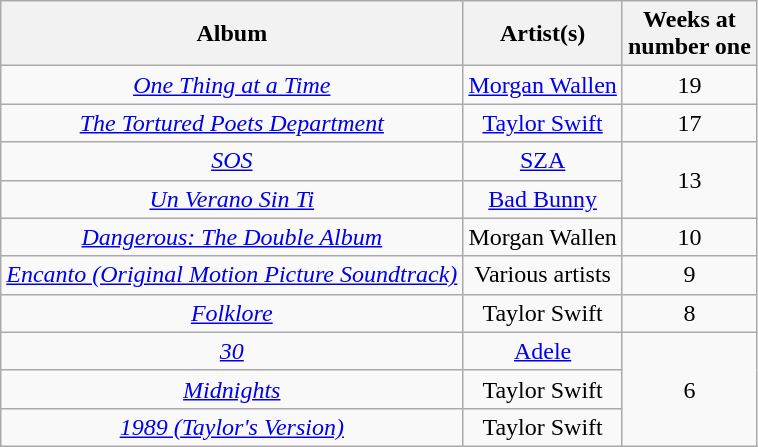<table class="wikitable" style="text-align:center">
<tr>
<th>Album</th>
<th>Artist(s)</th>
<th>Weeks at<br>number one</th>
</tr>
<tr>
<td><em><a href='#'>One Thing at a Time</a></em></td>
<td><a href='#'>Morgan Wallen</a></td>
<td>19</td>
</tr>
<tr>
<td><em><a href='#'>The Tortured Poets Department</a></em></td>
<td><a href='#'>Taylor Swift</a></td>
<td>17</td>
</tr>
<tr>
<td><em><a href='#'>SOS</a></em></td>
<td><a href='#'>SZA</a></td>
<td rowspan="2">13</td>
</tr>
<tr>
<td><em><a href='#'>Un Verano Sin Ti</a></em></td>
<td><a href='#'>Bad Bunny</a></td>
</tr>
<tr>
<td><em><a href='#'>Dangerous: The Double Album</a></em></td>
<td>Morgan Wallen</td>
<td>10</td>
</tr>
<tr>
<td><em><a href='#'>Encanto (Original Motion Picture Soundtrack)</a></em></td>
<td>Various artists</td>
<td>9</td>
</tr>
<tr>
<td><em><a href='#'>Folklore</a></em></td>
<td>Taylor Swift</td>
<td>8</td>
</tr>
<tr>
<td><em><a href='#'>30</a></em></td>
<td><a href='#'>Adele</a></td>
<td rowspan="3">6</td>
</tr>
<tr>
<td><em><a href='#'>Midnights</a></em></td>
<td>Taylor Swift</td>
</tr>
<tr>
<td><em><a href='#'>1989 (Taylor's Version)</a></em></td>
<td>Taylor Swift</td>
</tr>
</table>
